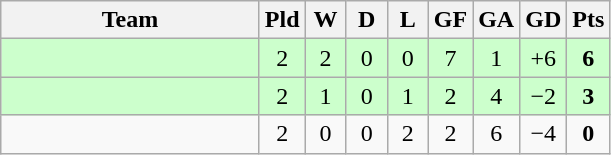<table class="wikitable" style="text-align: center;">
<tr>
<th width=165>Team</th>
<th width=20>Pld</th>
<th width=20>W</th>
<th width=20>D</th>
<th width=20>L</th>
<th width=20>GF</th>
<th width=20>GA</th>
<th width=20>GD</th>
<th width=20>Pts</th>
</tr>
<tr bgcolor=ccffcc>
<td style="text-align:left;"></td>
<td>2</td>
<td>2</td>
<td>0</td>
<td>0</td>
<td>7</td>
<td>1</td>
<td>+6</td>
<td><strong>6</strong></td>
</tr>
<tr bgcolor=ccffcc>
<td style="text-align:left;"></td>
<td>2</td>
<td>1</td>
<td>0</td>
<td>1</td>
<td>2</td>
<td>4</td>
<td>−2</td>
<td><strong>3</strong></td>
</tr>
<tr>
<td style="text-align:left;"></td>
<td>2</td>
<td>0</td>
<td>0</td>
<td>2</td>
<td>2</td>
<td>6</td>
<td>−4</td>
<td><strong>0</strong></td>
</tr>
</table>
